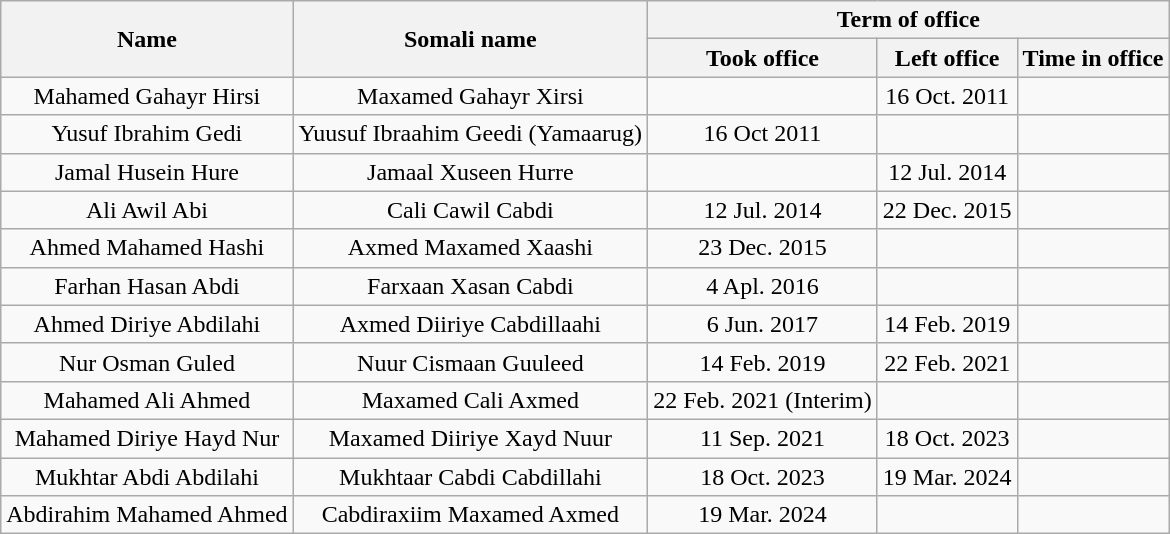<table class="wikitable" style="text-align:center">
<tr>
<th rowspan="2">Name</th>
<th rowspan="2">Somali name</th>
<th colspan="3">Term of office</th>
</tr>
<tr>
<th>Took office</th>
<th>Left office</th>
<th>Time in office</th>
</tr>
<tr>
<td>Mahamed Gahayr Hirsi</td>
<td>Maxamed Gahayr Xirsi</td>
<td></td>
<td>16 Oct. 2011</td>
<td></td>
</tr>
<tr>
<td>Yusuf Ibrahim Gedi</td>
<td>Yuusuf Ibraahim Geedi (Yamaarug)</td>
<td>16 Oct 2011</td>
<td></td>
<td></td>
</tr>
<tr>
<td>Jamal Husein Hure</td>
<td>Jamaal Xuseen Hurre</td>
<td></td>
<td>12 Jul. 2014</td>
<td></td>
</tr>
<tr>
<td>Ali Awil Abi</td>
<td>Cali Cawil Cabdi</td>
<td>12 Jul. 2014</td>
<td>22 Dec. 2015</td>
<td></td>
</tr>
<tr>
<td>Ahmed Mahamed Hashi</td>
<td>Axmed Maxamed Xaashi</td>
<td>23 Dec. 2015</td>
<td></td>
<td></td>
</tr>
<tr>
<td>Farhan Hasan Abdi</td>
<td>Farxaan Xasan Cabdi</td>
<td>4 Apl. 2016</td>
<td></td>
<td></td>
</tr>
<tr>
<td>Ahmed Diriye Abdilahi</td>
<td>Axmed Diiriye Cabdillaahi</td>
<td>6 Jun. 2017</td>
<td>14 Feb. 2019</td>
<td></td>
</tr>
<tr>
<td>Nur Osman Guled</td>
<td>Nuur Cismaan Guuleed</td>
<td>14 Feb. 2019</td>
<td>22 Feb. 2021</td>
<td></td>
</tr>
<tr>
<td>Mahamed Ali Ahmed</td>
<td>Maxamed Cali Axmed</td>
<td>22 Feb. 2021 (Interim)</td>
<td></td>
<td></td>
</tr>
<tr>
<td>Mahamed Diriye Hayd Nur</td>
<td>Maxamed Diiriye Xayd Nuur</td>
<td>11 Sep. 2021</td>
<td>18 Oct. 2023</td>
<td></td>
</tr>
<tr>
<td>Mukhtar Abdi Abdilahi</td>
<td>Mukhtaar Cabdi Cabdillahi</td>
<td>18 Oct. 2023</td>
<td>19 Mar. 2024</td>
<td></td>
</tr>
<tr>
<td>Abdirahim Mahamed Ahmed</td>
<td>Cabdiraxiim Maxamed Axmed</td>
<td>19 Mar. 2024</td>
<td></td>
<td></td>
</tr>
</table>
